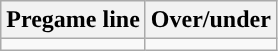<table class="wikitable">
<tr align="center">
<th>Pregame line</th>
<th>Over/under</th>
</tr>
<tr align="center">
<td></td>
<td></td>
</tr>
</table>
